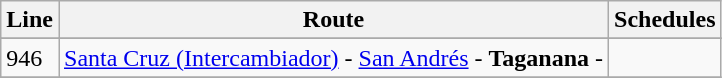<table class="wikitable">
<tr>
<th>Line</th>
<th>Route</th>
<th>Schedules</th>
</tr>
<tr>
</tr>
<tr>
<td>946</td>
<td><a href='#'>Santa Cruz (Intercambiador)</a> - <a href='#'>San Andrés</a> - <strong>Taganana</strong> - </td>
<td></td>
</tr>
<tr>
</tr>
</table>
